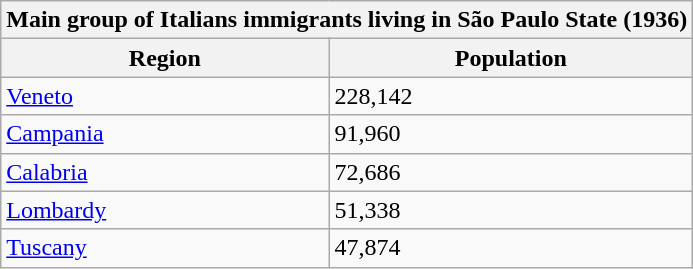<table class="wikitable">
<tr>
<th colspan=4>Main group of Italians immigrants living in São Paulo State (1936)</th>
</tr>
<tr>
<th>Region</th>
<th>Population</th>
</tr>
<tr>
<td><a href='#'>Veneto</a></td>
<td>228,142</td>
</tr>
<tr>
<td><a href='#'>Campania</a></td>
<td>91,960</td>
</tr>
<tr>
<td><a href='#'>Calabria</a></td>
<td>72,686</td>
</tr>
<tr>
<td><a href='#'>Lombardy</a></td>
<td>51,338</td>
</tr>
<tr>
<td><a href='#'>Tuscany</a></td>
<td>47,874</td>
</tr>
</table>
